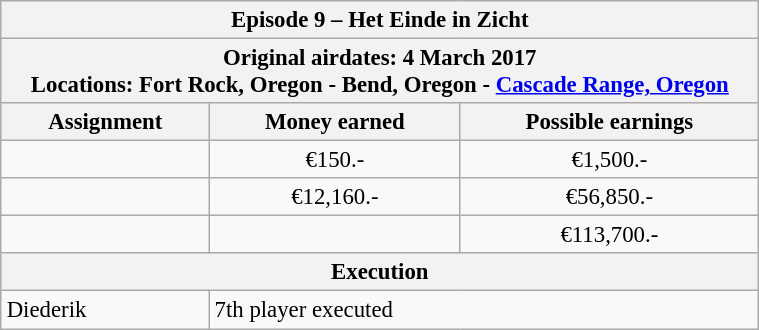<table class="wikitable" style="font-size: 95%; margin: 10px" align="right" width="40%">
<tr>
<th colspan=3>Episode 9 – Het Einde in Zicht</th>
</tr>
<tr>
<th colspan=3>Original airdates: 4 March 2017<br>Locations: Fort Rock, Oregon - Bend, Oregon - <a href='#'>Cascade Range, Oregon</a></th>
</tr>
<tr>
<th>Assignment</th>
<th>Money earned</th>
<th>Possible earnings</th>
</tr>
<tr>
<td></td>
<td align="center">€150.-</td>
<td align="center">€1,500.-</td>
</tr>
<tr>
<td></td>
<td align="center">€12,160.-</td>
<td align="center">€56,850.-</td>
</tr>
<tr>
<td><strong></strong></td>
<td align="center"><strong></strong></td>
<td align="center">€113,700.-</td>
</tr>
<tr>
<th colspan=3>Execution</th>
</tr>
<tr>
<td>Diederik</td>
<td colspan=2>7th player executed</td>
</tr>
</table>
